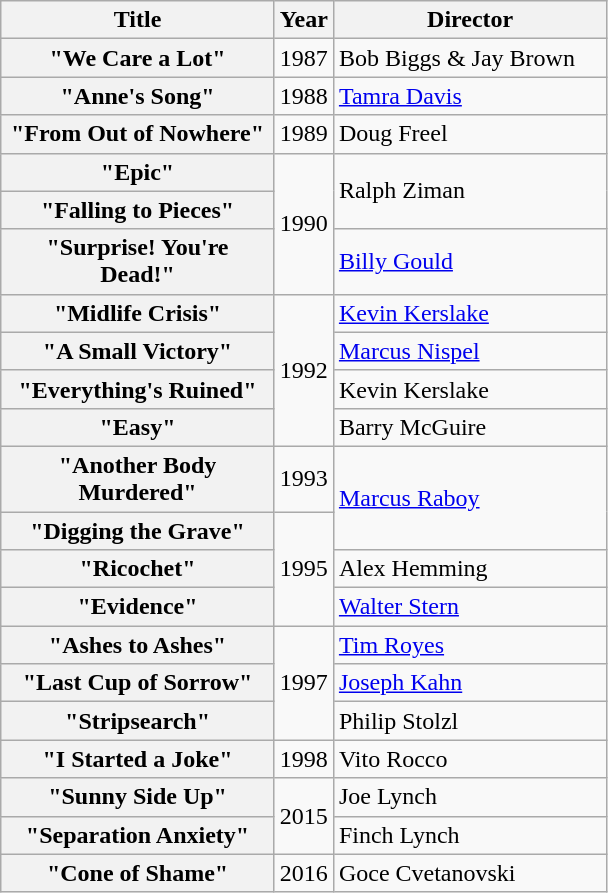<table class="wikitable plainrowheaders">
<tr>
<th style="width:175px;">Title</th>
<th width=25px>Year</th>
<th style="width:175px;">Director<br></th>
</tr>
<tr>
<th scope="row">"We Care a Lot"</th>
<td>1987</td>
<td>Bob Biggs & Jay Brown</td>
</tr>
<tr>
<th scope="row">"Anne's Song"</th>
<td>1988</td>
<td><a href='#'>Tamra Davis</a></td>
</tr>
<tr>
<th scope="row">"From Out of Nowhere"</th>
<td>1989</td>
<td>Doug Freel</td>
</tr>
<tr>
<th scope="row">"Epic"</th>
<td rowspan=3>1990</td>
<td rowspan=2>Ralph Ziman</td>
</tr>
<tr>
<th scope="row">"Falling to Pieces"</th>
</tr>
<tr>
<th scope="row">"Surprise! You're Dead!"</th>
<td><a href='#'>Billy Gould</a></td>
</tr>
<tr>
<th scope="row">"Midlife Crisis"</th>
<td rowspan=4>1992</td>
<td><a href='#'>Kevin Kerslake</a></td>
</tr>
<tr>
<th scope="row">"A Small Victory"</th>
<td><a href='#'>Marcus Nispel</a></td>
</tr>
<tr>
<th scope="row">"Everything's Ruined"</th>
<td>Kevin Kerslake</td>
</tr>
<tr>
<th scope="row">"Easy"</th>
<td>Barry McGuire</td>
</tr>
<tr>
<th scope="row">"Another Body Murdered"</th>
<td>1993</td>
<td rowspan=2><a href='#'>Marcus Raboy</a></td>
</tr>
<tr>
<th scope="row">"Digging the Grave"</th>
<td rowspan=3>1995</td>
</tr>
<tr>
<th scope="row">"Ricochet"</th>
<td>Alex Hemming</td>
</tr>
<tr>
<th scope="row">"Evidence"</th>
<td><a href='#'>Walter Stern</a></td>
</tr>
<tr>
<th scope="row">"Ashes to Ashes"</th>
<td rowspan=3>1997</td>
<td><a href='#'>Tim Royes</a></td>
</tr>
<tr>
<th scope="row">"Last Cup of Sorrow"</th>
<td><a href='#'>Joseph Kahn</a></td>
</tr>
<tr>
<th scope="row">"Stripsearch"</th>
<td>Philip Stolzl</td>
</tr>
<tr>
<th scope="row">"I Started a Joke"</th>
<td>1998</td>
<td>Vito Rocco</td>
</tr>
<tr>
<th scope="row">"Sunny Side Up"</th>
<td rowspan=2>2015</td>
<td>Joe Lynch</td>
</tr>
<tr>
<th scope="row">"Separation Anxiety"</th>
<td>Finch Lynch</td>
</tr>
<tr>
<th scope="row">"Cone of Shame"</th>
<td>2016</td>
<td>Goce Cvetanovski</td>
</tr>
</table>
